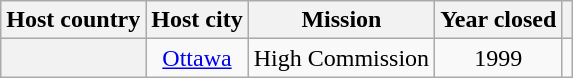<table class="wikitable plainrowheaders" style="text-align:center;">
<tr>
<th scope="col">Host country</th>
<th scope="col">Host city</th>
<th scope="col">Mission</th>
<th scope="col">Year closed</th>
<th scope="col"></th>
</tr>
<tr>
<th scope="row"></th>
<td><a href='#'>Ottawa</a></td>
<td>High Commission</td>
<td>1999</td>
<td></td>
</tr>
</table>
